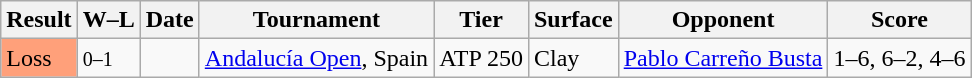<table class="wikitable">
<tr>
<th>Result</th>
<th class=unsortable>W–L</th>
<th>Date</th>
<th>Tournament</th>
<th>Tier</th>
<th>Surface</th>
<th>Opponent</th>
<th class="unsortable">Score</th>
</tr>
<tr>
<td bgcolor=FFA07A>Loss</td>
<td><small>0–1</small></td>
<td><a href='#'></a></td>
<td><a href='#'>Andalucía Open</a>, Spain</td>
<td>ATP 250</td>
<td>Clay</td>
<td> <a href='#'>Pablo Carreño Busta</a></td>
<td>1–6, 6–2, 4–6</td>
</tr>
</table>
